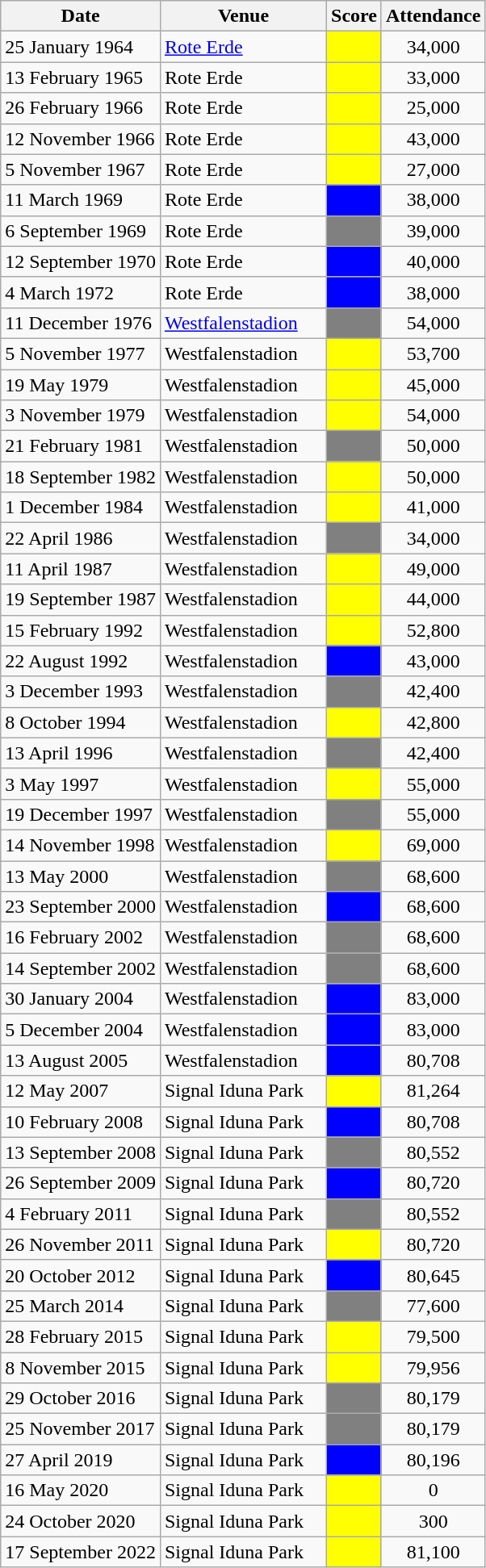<table class="wikitable sortable">
<tr>
<th>Date</th>
<th width=130>Venue</th>
<th>Score</th>
<th>Attendance</th>
</tr>
<tr>
<td>25 January 1964</td>
<td><a href='#'>Rote Erde</a></td>
<td bgcolor=FFFF00></td>
<td align="center">34,000</td>
</tr>
<tr>
<td>13 February 1965</td>
<td>Rote Erde</td>
<td bgcolor=FFFF00></td>
<td align="center">33,000</td>
</tr>
<tr>
<td>26 February 1966</td>
<td>Rote Erde</td>
<td bgcolor=FFFF00></td>
<td align="center">25,000</td>
</tr>
<tr>
<td>12 November 1966</td>
<td>Rote Erde</td>
<td bgcolor=FFFF00></td>
<td align="center">43,000</td>
</tr>
<tr>
<td>5 November 1967</td>
<td>Rote Erde</td>
<td bgcolor=FFFF00></td>
<td align="center">27,000</td>
</tr>
<tr>
<td>11 March 1969</td>
<td>Rote Erde</td>
<td bgcolor=0000FF></td>
<td align="center">38,000</td>
</tr>
<tr>
<td>6 September 1969</td>
<td>Rote Erde</td>
<td bgcolor=808080></td>
<td align="center">39,000</td>
</tr>
<tr>
<td>12 September 1970</td>
<td>Rote Erde</td>
<td bgcolor=0000FF></td>
<td align="center">40,000</td>
</tr>
<tr>
<td>4 March 1972</td>
<td>Rote Erde</td>
<td bgcolor=0000FF></td>
<td align="center">38,000</td>
</tr>
<tr>
<td>11 December 1976</td>
<td><a href='#'>Westfalenstadion</a></td>
<td bgcolor=808080></td>
<td align="center">54,000</td>
</tr>
<tr>
<td>5 November 1977</td>
<td>Westfalenstadion</td>
<td bgcolor=FFFF00></td>
<td align="center">53,700</td>
</tr>
<tr>
<td>19 May 1979</td>
<td>Westfalenstadion</td>
<td bgcolor=FFFF00></td>
<td align="center">45,000</td>
</tr>
<tr>
<td>3 November 1979</td>
<td>Westfalenstadion</td>
<td bgcolor=FFFF00></td>
<td align="center">54,000</td>
</tr>
<tr>
<td>21 February 1981</td>
<td>Westfalenstadion</td>
<td bgcolor=808080></td>
<td align="center">50,000</td>
</tr>
<tr>
<td>18 September 1982</td>
<td>Westfalenstadion</td>
<td bgcolor=FFFF00></td>
<td align="center">50,000</td>
</tr>
<tr>
<td>1 December 1984</td>
<td>Westfalenstadion</td>
<td bgcolor=FFFF00></td>
<td align="center">41,000</td>
</tr>
<tr>
<td>22 April 1986</td>
<td>Westfalenstadion</td>
<td bgcolor=808080></td>
<td align="center">34,000</td>
</tr>
<tr>
<td>11 April 1987</td>
<td>Westfalenstadion</td>
<td bgcolor=FFFF00></td>
<td align="center">49,000</td>
</tr>
<tr>
<td>19 September 1987</td>
<td>Westfalenstadion</td>
<td bgcolor=FFFF00></td>
<td align="center">44,000</td>
</tr>
<tr>
<td>15 February 1992</td>
<td>Westfalenstadion</td>
<td bgcolor=FFFF00></td>
<td align="center">52,800</td>
</tr>
<tr>
<td>22 August 1992</td>
<td>Westfalenstadion</td>
<td bgcolor=0000FF></td>
<td align="center">43,000</td>
</tr>
<tr>
<td>3 December 1993</td>
<td>Westfalenstadion</td>
<td bgcolor=808080></td>
<td align="center">42,400</td>
</tr>
<tr>
<td>8 October 1994</td>
<td>Westfalenstadion</td>
<td bgcolor=FFFF00></td>
<td align="center">42,800</td>
</tr>
<tr>
<td>13 April 1996</td>
<td>Westfalenstadion</td>
<td bgcolor=808080></td>
<td align="center">42,400</td>
</tr>
<tr>
<td>3 May 1997</td>
<td>Westfalenstadion</td>
<td bgcolor=FFFF00></td>
<td align="center">55,000</td>
</tr>
<tr>
<td>19 December 1997</td>
<td>Westfalenstadion</td>
<td bgcolor=808080></td>
<td align="center">55,000</td>
</tr>
<tr>
<td>14 November 1998</td>
<td>Westfalenstadion</td>
<td bgcolor=FFFF00></td>
<td align="center">69,000</td>
</tr>
<tr>
<td>13 May 2000</td>
<td>Westfalenstadion</td>
<td bgcolor=808080></td>
<td align="center">68,600</td>
</tr>
<tr>
<td>23 September 2000</td>
<td>Westfalenstadion</td>
<td bgcolor=0000FF></td>
<td align="center">68,600</td>
</tr>
<tr>
<td>16 February 2002</td>
<td>Westfalenstadion</td>
<td bgcolor=808080></td>
<td align="center">68,600</td>
</tr>
<tr>
<td>14 September 2002</td>
<td>Westfalenstadion</td>
<td bgcolor=808080></td>
<td align="center">68,600</td>
</tr>
<tr>
<td>30 January 2004</td>
<td>Westfalenstadion</td>
<td bgcolor=0000FF></td>
<td align="center">83,000</td>
</tr>
<tr>
<td>5 December 2004</td>
<td>Westfalenstadion</td>
<td bgcolor=0000FF></td>
<td align="center">83,000</td>
</tr>
<tr>
<td>13 August 2005</td>
<td>Westfalenstadion</td>
<td bgcolor=0000FF></td>
<td align="center">80,708</td>
</tr>
<tr>
<td>12 May 2007</td>
<td>Signal Iduna Park</td>
<td bgcolor=FFFF00></td>
<td align="center">81,264</td>
</tr>
<tr>
<td>10 February 2008</td>
<td>Signal Iduna Park</td>
<td bgcolor=0000FF></td>
<td align="center">80,708</td>
</tr>
<tr>
<td>13 September 2008</td>
<td>Signal Iduna Park</td>
<td bgcolor=808080></td>
<td align="center">80,552</td>
</tr>
<tr>
<td>26 September 2009</td>
<td>Signal Iduna Park</td>
<td bgcolor=0000FF></td>
<td align="center">80,720</td>
</tr>
<tr>
<td>4 February 2011</td>
<td>Signal Iduna Park</td>
<td bgcolor=808080></td>
<td align="center">80,552</td>
</tr>
<tr>
<td>26 November 2011</td>
<td>Signal Iduna Park</td>
<td bgcolor=FFFF00></td>
<td align="center">80,720</td>
</tr>
<tr>
<td>20 October 2012</td>
<td>Signal Iduna Park</td>
<td bgcolor=0000FF></td>
<td align="center">80,645</td>
</tr>
<tr>
<td>25 March 2014</td>
<td>Signal Iduna Park</td>
<td bgcolor=808080></td>
<td align="center">77,600</td>
</tr>
<tr>
<td>28 February 2015</td>
<td>Signal Iduna Park</td>
<td bgcolor=FFFF00></td>
<td align="center">79,500</td>
</tr>
<tr>
<td>8 November 2015</td>
<td>Signal Iduna Park</td>
<td bgcolor=FFFF00></td>
<td align="center">79,956</td>
</tr>
<tr>
<td>29 October 2016</td>
<td>Signal Iduna Park</td>
<td bgcolor=808080></td>
<td align="center">80,179</td>
</tr>
<tr>
<td>25 November 2017</td>
<td>Signal Iduna Park</td>
<td bgcolor=808080></td>
<td align="center">80,179</td>
</tr>
<tr>
<td>27 April 2019</td>
<td>Signal Iduna Park</td>
<td bgcolor=0000FF></td>
<td align="center">80,196</td>
</tr>
<tr>
<td>16 May 2020</td>
<td>Signal Iduna Park</td>
<td bgcolor=FFFF00></td>
<td align="center">0</td>
</tr>
<tr>
<td>24 October 2020</td>
<td>Signal Iduna Park</td>
<td bgcolor=FFFF00></td>
<td align="center">300</td>
</tr>
<tr>
<td>17 September 2022</td>
<td>Signal Iduna Park</td>
<td bgcolor=FFFF00></td>
<td align="center">81,100</td>
</tr>
</table>
